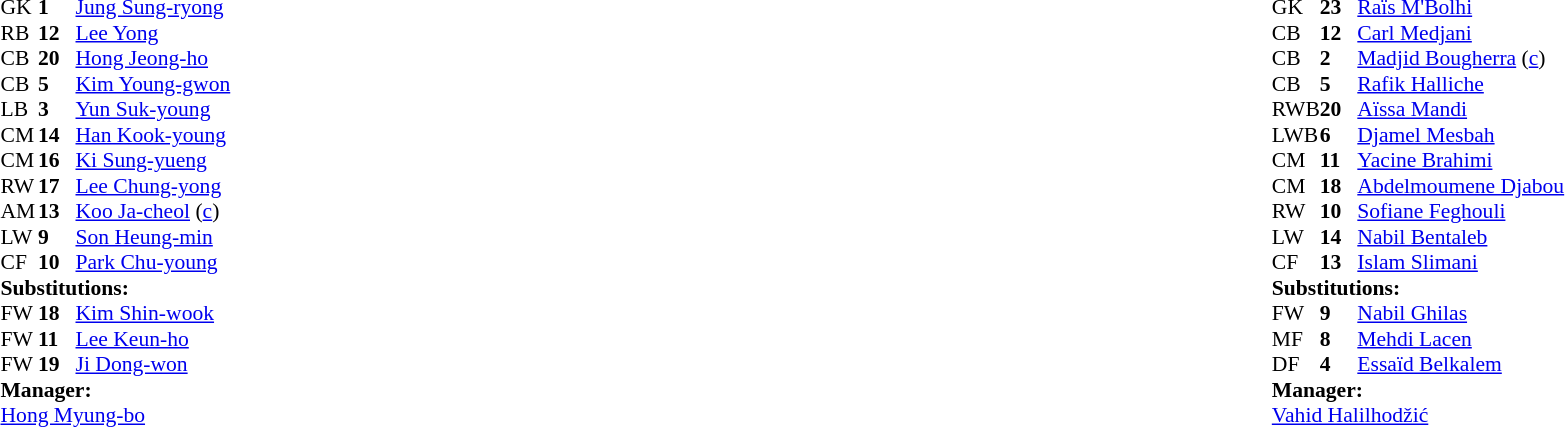<table width="100%">
<tr>
<td valign="top" width="40%"><br><table style="font-size: 90%" cellspacing="0" cellpadding="0">
<tr>
<th width=25></th>
<th width=25></th>
</tr>
<tr>
<td>GK</td>
<td><strong>1</strong></td>
<td><a href='#'>Jung Sung-ryong</a></td>
</tr>
<tr>
<td>RB</td>
<td><strong>12</strong></td>
<td><a href='#'>Lee Yong</a></td>
<td></td>
</tr>
<tr>
<td>CB</td>
<td><strong>20</strong></td>
<td><a href='#'>Hong Jeong-ho</a></td>
</tr>
<tr>
<td>CB</td>
<td><strong>5</strong></td>
<td><a href='#'>Kim Young-gwon</a></td>
</tr>
<tr>
<td>LB</td>
<td><strong>3</strong></td>
<td><a href='#'>Yun Suk-young</a></td>
</tr>
<tr>
<td>CM</td>
<td><strong>14</strong></td>
<td><a href='#'>Han Kook-young</a></td>
<td></td>
<td></td>
</tr>
<tr>
<td>CM</td>
<td><strong>16</strong></td>
<td><a href='#'>Ki Sung-yueng</a></td>
</tr>
<tr>
<td>RW</td>
<td><strong>17</strong></td>
<td><a href='#'>Lee Chung-yong</a></td>
<td></td>
<td></td>
</tr>
<tr>
<td>AM</td>
<td><strong>13</strong></td>
<td><a href='#'>Koo Ja-cheol</a> (<a href='#'>c</a>)</td>
</tr>
<tr>
<td>LW</td>
<td><strong>9</strong></td>
<td><a href='#'>Son Heung-min</a></td>
</tr>
<tr>
<td>CF</td>
<td><strong>10</strong></td>
<td><a href='#'>Park Chu-young</a></td>
<td></td>
<td></td>
</tr>
<tr>
<td colspan=3><strong>Substitutions:</strong></td>
</tr>
<tr>
<td>FW</td>
<td><strong>18</strong></td>
<td><a href='#'>Kim Shin-wook</a></td>
<td></td>
<td></td>
</tr>
<tr>
<td>FW</td>
<td><strong>11</strong></td>
<td><a href='#'>Lee Keun-ho</a></td>
<td></td>
<td></td>
</tr>
<tr>
<td>FW</td>
<td><strong>19</strong></td>
<td><a href='#'>Ji Dong-won</a></td>
<td></td>
<td></td>
</tr>
<tr>
<td colspan=3><strong>Manager:</strong></td>
</tr>
<tr>
<td colspan=3><a href='#'>Hong Myung-bo</a></td>
</tr>
</table>
</td>
<td valign="top"></td>
<td valign="top" width="50%"><br><table style="font-size: 90%; margin: auto;" cellspacing="0" cellpadding="0">
<tr>
<th width="25"></th>
<th width="25"></th>
</tr>
<tr>
<td>GK</td>
<td><strong>23</strong></td>
<td><a href='#'>Raïs M'Bolhi</a></td>
</tr>
<tr>
<td>CB</td>
<td><strong>12</strong></td>
<td><a href='#'>Carl Medjani</a></td>
</tr>
<tr>
<td>CB</td>
<td><strong>2</strong></td>
<td><a href='#'>Madjid Bougherra</a> (<a href='#'>c</a>)</td>
<td></td>
<td></td>
</tr>
<tr>
<td>CB</td>
<td><strong>5</strong></td>
<td><a href='#'>Rafik Halliche</a></td>
</tr>
<tr>
<td>RWB</td>
<td><strong>20</strong></td>
<td><a href='#'>Aïssa Mandi</a></td>
</tr>
<tr>
<td>LWB</td>
<td><strong>6</strong></td>
<td><a href='#'>Djamel Mesbah</a></td>
</tr>
<tr>
<td>CM</td>
<td><strong>11</strong></td>
<td><a href='#'>Yacine Brahimi</a></td>
<td></td>
<td></td>
</tr>
<tr>
<td>CM</td>
<td><strong>18</strong></td>
<td><a href='#'>Abdelmoumene Djabou</a></td>
<td></td>
<td></td>
</tr>
<tr>
<td>RW</td>
<td><strong>10</strong></td>
<td><a href='#'>Sofiane Feghouli</a></td>
</tr>
<tr>
<td>LW</td>
<td><strong>14</strong></td>
<td><a href='#'>Nabil Bentaleb</a></td>
</tr>
<tr>
<td>CF</td>
<td><strong>13</strong></td>
<td><a href='#'>Islam Slimani</a></td>
</tr>
<tr>
<td colspan=3><strong>Substitutions:</strong></td>
</tr>
<tr>
<td>FW</td>
<td><strong>9</strong></td>
<td><a href='#'>Nabil Ghilas</a></td>
<td></td>
<td></td>
</tr>
<tr>
<td>MF</td>
<td><strong>8</strong></td>
<td><a href='#'>Mehdi Lacen</a></td>
<td></td>
<td></td>
</tr>
<tr>
<td>DF</td>
<td><strong>4</strong></td>
<td><a href='#'>Essaïd Belkalem</a></td>
<td></td>
<td></td>
</tr>
<tr>
<td colspan=3><strong>Manager:</strong></td>
</tr>
<tr>
<td colspan=3> <a href='#'>Vahid Halilhodžić</a></td>
</tr>
</table>
</td>
</tr>
</table>
